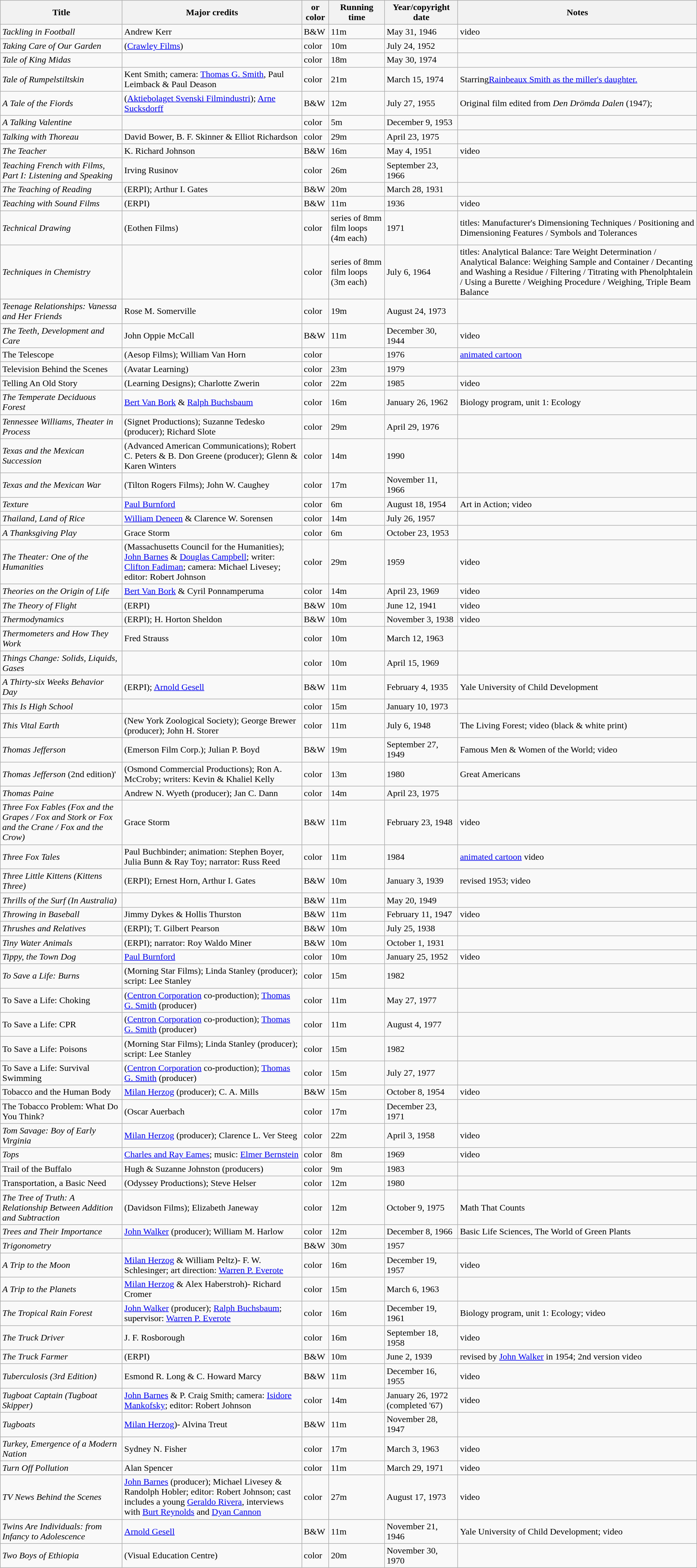<table class="wikitable sortable" border="1">
<tr>
<th>Title</th>
<th>Major credits</th>
<th> or color</th>
<th>Running time</th>
<th>Year/copyright date</th>
<th>Notes</th>
</tr>
<tr>
<td><em>Tackling in Football</em></td>
<td>Andrew Kerr</td>
<td>B&W</td>
<td>11m</td>
<td>May 31, 1946</td>
<td>video </td>
</tr>
<tr>
<td><em>Taking Care of Our Garden</em></td>
<td>(<a href='#'>Crawley Films</a>)</td>
<td>color</td>
<td>10m</td>
<td>July 24, 1952</td>
<td></td>
</tr>
<tr>
<td><em>Tale of King Midas</em></td>
<td></td>
<td>color</td>
<td>18m</td>
<td>May 30, 1974</td>
<td></td>
</tr>
<tr>
<td><em>Tale of Rumpelstiltskin</em></td>
<td>Kent Smith; camera: <a href='#'>Thomas G. Smith</a>, Paul Leimback & Paul Deason</td>
<td>color</td>
<td>21m</td>
<td>March 15, 1974</td>
<td>Starring<a href='#'>Rainbeaux Smith as the miller's daughter.</a></td>
</tr>
<tr>
<td><em>A Tale of the Fiords</em></td>
<td>(<a href='#'>Aktiebolaget Svenski Filmindustri</a>); <a href='#'>Arne Sucksdorff</a></td>
<td>B&W</td>
<td>12m</td>
<td>July 27, 1955</td>
<td>Original film edited from <em>Den Drömda Dalen</em> (1947); </td>
</tr>
<tr>
<td><em>A Talking Valentine</em></td>
<td></td>
<td>color</td>
<td>5m</td>
<td>December 9, 1953</td>
<td></td>
</tr>
<tr>
<td><em>Talking with Thoreau</em></td>
<td>David Bower, B. F. Skinner & Elliot Richardson</td>
<td>color</td>
<td>29m</td>
<td>April 23, 1975</td>
<td></td>
</tr>
<tr>
<td><em>The Teacher</em></td>
<td>K. Richard Johnson</td>
<td>B&W</td>
<td>16m</td>
<td>May 4, 1951</td>
<td>video </td>
</tr>
<tr>
<td><em>Teaching French with Films, Part I: Listening and Speaking</em></td>
<td>Irving Rusinov</td>
<td>color</td>
<td>26m</td>
<td>September 23, 1966</td>
<td></td>
</tr>
<tr>
<td><em>The Teaching of Reading</em></td>
<td>(ERPI); Arthur I. Gates</td>
<td>B&W</td>
<td>20m</td>
<td>March 28, 1931</td>
<td></td>
</tr>
<tr>
<td><em>Teaching with Sound Films</em></td>
<td>(ERPI)</td>
<td>B&W</td>
<td>11m</td>
<td>1936</td>
<td>video </td>
</tr>
<tr>
<td><em>Technical Drawing</em></td>
<td>(Eothen Films)</td>
<td>color</td>
<td>series of 8mm film loops (4m each)</td>
<td>1971</td>
<td>titles: Manufacturer's Dimensioning Techniques / Positioning and Dimensioning Features / Symbols and Tolerances</td>
</tr>
<tr>
<td><em>Techniques in Chemistry</em></td>
<td></td>
<td>color</td>
<td>series of 8mm film loops (3m each)</td>
<td>July 6, 1964</td>
<td>titles: Analytical Balance: Tare Weight Determination / Analytical Balance: Weighing Sample and Container / Decanting and Washing a Residue / Filtering / Titrating with Phenolphtalein / Using a Burette / Weighing Procedure / Weighing, Triple Beam Balance</td>
</tr>
<tr>
<td><em>Teenage Relationships: Vanessa and Her Friends</em></td>
<td>Rose M. Somerville</td>
<td>color</td>
<td>19m</td>
<td>August 24, 1973</td>
<td></td>
</tr>
<tr>
<td><em>The Teeth, Development and Care<strong></td>
<td>John Oppie McCall</td>
<td>B&W</td>
<td>11m</td>
<td>December 30, 1944</td>
<td>video </td>
</tr>
<tr>
<td></em>The Telescope<em></td>
<td>(Aesop Films); William Van Horn</td>
<td>color</td>
<td></td>
<td>1976</td>
<td><a href='#'>animated cartoon</a></td>
</tr>
<tr>
<td></em>Television Behind the Scenes<em></td>
<td>(Avatar Learning)</td>
<td>color</td>
<td>23m</td>
<td>1979</td>
<td></td>
</tr>
<tr>
<td></em>Telling An Old Story</strong></td>
<td>(Learning Designs); Charlotte Zwerin</td>
<td>color</td>
<td>22m</td>
<td>1985</td>
<td>video </td>
</tr>
<tr>
<td><em>The Temperate Deciduous Forest</em></td>
<td><a href='#'>Bert Van Bork</a> & <a href='#'>Ralph Buchsbaum</a></td>
<td>color</td>
<td>16m</td>
<td>January 26, 1962</td>
<td>Biology program, unit 1: Ecology</td>
</tr>
<tr>
<td><em>Tennessee Williams, Theater in Process</em></td>
<td>(Signet Productions); Suzanne Tedesko (producer); Richard Slote</td>
<td>color</td>
<td>29m</td>
<td>April 29, 1976</td>
<td></td>
</tr>
<tr>
<td><em>Texas and the Mexican Succession</em></td>
<td>(Advanced American Communications); Robert C. Peters & B. Don Greene (producer); Glenn & Karen Winters</td>
<td>color</td>
<td>14m</td>
<td>1990</td>
<td></td>
</tr>
<tr>
<td><em>Texas and the Mexican War</em></td>
<td>(Tilton Rogers Films); John W. Caughey</td>
<td>color</td>
<td>17m</td>
<td>November 11, 1966</td>
<td></td>
</tr>
<tr>
<td><em>Texture</em></td>
<td><a href='#'>Paul Burnford</a></td>
<td>color</td>
<td>6m</td>
<td>August 18, 1954</td>
<td>Art in Action; video </td>
</tr>
<tr>
<td><em>Thailand, Land of Rice</em></td>
<td><a href='#'>William Deneen</a> & Clarence W. Sorensen</td>
<td>color</td>
<td>14m</td>
<td>July 26, 1957</td>
<td></td>
</tr>
<tr>
<td><em>A Thanksgiving Play</em></td>
<td>Grace Storm</td>
<td>color</td>
<td>6m</td>
<td>October 23, 1953</td>
<td></td>
</tr>
<tr>
<td><em>The Theater: One of the Humanities</em></td>
<td>(Massachusetts Council for the Humanities); <a href='#'>John Barnes</a> & <a href='#'>Douglas Campbell</a>; writer: <a href='#'>Clifton Fadiman</a>; camera: Michael Livesey; editor: Robert Johnson</td>
<td>color</td>
<td>29m</td>
<td>1959</td>
<td>video </td>
</tr>
<tr>
<td><em>Theories on the Origin of Life</em></td>
<td><a href='#'>Bert Van Bork</a> & Cyril Ponnamperuma</td>
<td>color</td>
<td>14m</td>
<td>April 23, 1969</td>
<td>video </td>
</tr>
<tr>
<td><em>The Theory of Flight</em></td>
<td>(ERPI)</td>
<td>B&W</td>
<td>10m</td>
<td>June 12, 1941</td>
<td>video </td>
</tr>
<tr>
<td><em>Thermodynamics</em></td>
<td>(ERPI); H. Horton Sheldon</td>
<td>B&W</td>
<td>10m</td>
<td>November 3, 1938</td>
<td>video </td>
</tr>
<tr>
<td><em>Thermometers and How They Work</em></td>
<td>Fred Strauss</td>
<td>color</td>
<td>10m</td>
<td>March 12, 1963</td>
<td></td>
</tr>
<tr>
<td><em>Things Change: Solids, Liquids, Gases</em></td>
<td></td>
<td>color</td>
<td>10m</td>
<td>April 15, 1969</td>
<td></td>
</tr>
<tr>
<td><em>A Thirty-six Weeks Behavior Day</em></td>
<td>(ERPI); <a href='#'>Arnold Gesell</a></td>
<td>B&W</td>
<td>11m</td>
<td>February 4, 1935</td>
<td>Yale University of Child Development</td>
</tr>
<tr>
<td><em>This Is High School</em></td>
<td></td>
<td>color</td>
<td>15m</td>
<td>January 10, 1973</td>
<td></td>
</tr>
<tr>
<td><em>This Vital Earth</em></td>
<td>(New York Zoological Society); George Brewer (producer); John H. Storer</td>
<td>color</td>
<td>11m</td>
<td>July 6, 1948</td>
<td>The Living Forest; video (black & white print) </td>
</tr>
<tr>
<td><em>Thomas Jefferson</em></td>
<td>(Emerson Film Corp.); Julian P. Boyd</td>
<td>B&W</td>
<td>19m</td>
<td>September 27, 1949</td>
<td>Famous Men & Women of the World; video </td>
</tr>
<tr>
<td><em>Thomas Jefferson</em> (2nd edition)'</td>
<td>(Osmond Commercial Productions); Ron A. McCroby; writers: Kevin & Khaliel Kelly</td>
<td>color</td>
<td>13m</td>
<td>1980</td>
<td>Great Americans</td>
</tr>
<tr>
<td><em>Thomas Paine</em></td>
<td>Andrew N. Wyeth (producer); Jan C. Dann</td>
<td>color</td>
<td>14m</td>
<td>April 23, 1975</td>
<td></td>
</tr>
<tr>
<td><em>Three Fox Fables (Fox and the Grapes / Fox and Stork or Fox and the Crane / Fox and the Crow)</em></td>
<td>Grace Storm</td>
<td>B&W</td>
<td>11m</td>
<td>February 23, 1948</td>
<td>video </td>
</tr>
<tr>
<td><em>Three Fox Tales</em></td>
<td>Paul Buchbinder; animation: Stephen Boyer, Julia Bunn & Ray Toy; narrator: Russ Reed</td>
<td>color</td>
<td>11m</td>
<td>1984</td>
<td><a href='#'>animated cartoon</a> video </td>
</tr>
<tr>
<td><em>Three Little Kittens (Kittens Three)</em></td>
<td>(ERPI); Ernest Horn, Arthur I. Gates</td>
<td>B&W</td>
<td>10m</td>
<td>January 3, 1939</td>
<td>revised 1953; video </td>
</tr>
<tr>
<td><em>Thrills of the Surf (In Australia)</em></td>
<td></td>
<td>B&W</td>
<td>11m</td>
<td>May 20, 1949</td>
<td></td>
</tr>
<tr>
<td><em>Throwing in Baseball</em></td>
<td>Jimmy Dykes & Hollis Thurston</td>
<td>B&W</td>
<td>11m</td>
<td>February 11, 1947</td>
<td>video </td>
</tr>
<tr>
<td><em>Thrushes and Relatives</em></td>
<td>(ERPI); T. Gilbert Pearson</td>
<td>B&W</td>
<td>10m</td>
<td>July 25, 1938</td>
<td></td>
</tr>
<tr>
<td><em>Tiny Water Animals</em></td>
<td>(ERPI); narrator: Roy Waldo Miner</td>
<td>B&W</td>
<td>10m</td>
<td>October 1, 1931</td>
<td></td>
</tr>
<tr>
<td><em>Tippy, the Town Dog</em></td>
<td><a href='#'>Paul Burnford</a></td>
<td>color</td>
<td>10m</td>
<td>January 25, 1952</td>
<td>video </td>
</tr>
<tr>
<td><em>To Save a Life: Burns<strong></td>
<td>(Morning Star Films); Linda Stanley (producer); script: Lee Stanley</td>
<td>color</td>
<td>15m</td>
<td>1982</td>
<td></td>
</tr>
<tr>
<td></em>To Save a Life: Choking<em></td>
<td>(<a href='#'>Centron Corporation</a> co-production); <a href='#'>Thomas G. Smith</a> (producer)</td>
<td>color</td>
<td>11m</td>
<td>May 27, 1977</td>
<td></td>
</tr>
<tr>
<td></em>To Save a Life: CPR<em></td>
<td>(<a href='#'>Centron Corporation</a> co-production); <a href='#'>Thomas G. Smith</a> (producer)</td>
<td>color</td>
<td>11m</td>
<td>August 4, 1977</td>
<td></td>
</tr>
<tr>
<td></em>To Save a Life: Poisons<em></td>
<td>(Morning Star Films); Linda Stanley (producer); script: Lee Stanley</td>
<td>color</td>
<td>15m</td>
<td>1982</td>
<td></td>
</tr>
<tr>
<td></em>To Save a Life: Survival Swimming<em></td>
<td>(<a href='#'>Centron Corporation</a> co-production); <a href='#'>Thomas G. Smith</a> (producer)</td>
<td>color</td>
<td>15m</td>
<td>July 27, 1977</td>
<td></td>
</tr>
<tr>
<td></em>Tobacco and the Human Body<em></td>
<td><a href='#'>Milan Herzog</a> (producer); C. A. Mills</td>
<td>B&W</td>
<td>15m</td>
<td>October 8, 1954</td>
<td>video </td>
</tr>
<tr>
<td></em>The Tobacco Problem: What Do You Think? </strong></td>
<td>(Oscar Auerbach</td>
<td>color</td>
<td>17m</td>
<td>December 23, 1971</td>
<td></td>
</tr>
<tr>
<td><em>Tom Savage: Boy of Early Virginia</em></td>
<td><a href='#'>Milan Herzog</a> (producer); Clarence L. Ver Steeg</td>
<td>color</td>
<td>22m</td>
<td>April 3, 1958</td>
<td>video </td>
</tr>
<tr>
<td><em>Tops<strong></td>
<td><a href='#'>Charles and Ray Eames</a>; music: <a href='#'>Elmer Bernstein</a></td>
<td>color</td>
<td>8m</td>
<td>1969</td>
<td>video </td>
</tr>
<tr>
<td></em>Trail of the Buffalo<em></td>
<td>Hugh & Suzanne Johnston (producers)</td>
<td>color</td>
<td>9m</td>
<td>1983</td>
<td></td>
</tr>
<tr>
<td></em>Transportation, a Basic Need</strong></td>
<td>(Odyssey Productions); Steve Helser</td>
<td>color</td>
<td>12m</td>
<td>1980</td>
<td></td>
</tr>
<tr>
<td><em>The Tree of Truth: A Relationship Between Addition and Subtraction</em></td>
<td>(Davidson Films); Elizabeth Janeway</td>
<td>color</td>
<td>12m</td>
<td>October 9, 1975</td>
<td>Math That Counts</td>
</tr>
<tr>
<td><em>Trees and Their Importance</em></td>
<td><a href='#'>John Walker</a> (producer); William M. Harlow</td>
<td>color</td>
<td>12m</td>
<td>December 8, 1966</td>
<td>Basic Life Sciences, The World of Green Plants</td>
</tr>
<tr>
<td><em>Trigonometry</em></td>
<td></td>
<td>B&W</td>
<td>30m</td>
<td>1957</td>
<td></td>
</tr>
<tr>
<td><em>A Trip to the Moon</em></td>
<td><a href='#'>Milan Herzog</a> & William Peltz)- F. W. Schlesinger; art direction: <a href='#'>Warren P. Everote</a></td>
<td>color</td>
<td>16m</td>
<td>December 19, 1957</td>
<td>video </td>
</tr>
<tr>
<td><em>A Trip to the Planets</em></td>
<td><a href='#'>Milan Herzog</a> & Alex Haberstroh)- Richard Cromer</td>
<td>color</td>
<td>15m</td>
<td>March 6, 1963</td>
<td></td>
</tr>
<tr>
<td><em>The Tropical Rain Forest</em></td>
<td><a href='#'>John Walker</a> (producer); <a href='#'>Ralph Buchsbaum</a>; supervisor: <a href='#'>Warren P. Everote</a></td>
<td>color</td>
<td>16m</td>
<td>December 19, 1961</td>
<td>Biology program, unit 1: Ecology; video </td>
</tr>
<tr>
<td><em>The Truck Driver</em></td>
<td>J. F. Rosborough</td>
<td>color</td>
<td>16m</td>
<td>September 18, 1958</td>
<td>video </td>
</tr>
<tr>
<td><em>The Truck Farmer</em></td>
<td>(ERPI)</td>
<td>B&W</td>
<td>10m</td>
<td>June 2, 1939</td>
<td>revised by <a href='#'>John Walker</a> in 1954; 2nd version video </td>
</tr>
<tr>
<td><em>Tuberculosis (3rd Edition)</em></td>
<td>Esmond R. Long & C. Howard Marcy</td>
<td>B&W</td>
<td>11m</td>
<td>December 16, 1955</td>
<td>video </td>
</tr>
<tr>
<td><em>Tugboat Captain (Tugboat Skipper) </em></td>
<td><a href='#'>John Barnes</a> & P. Craig Smith; camera: <a href='#'>Isidore Mankofsky</a>; editor: Robert Johnson</td>
<td>color</td>
<td>14m</td>
<td>January 26, 1972 (completed '67)</td>
<td>video </td>
</tr>
<tr>
<td><em>Tugboats</em></td>
<td><a href='#'>Milan Herzog</a>)- Alvina Treut</td>
<td>B&W</td>
<td>11m</td>
<td>November 28, 1947</td>
<td></td>
</tr>
<tr>
<td><em>Turkey, Emergence of a Modern Nation</em></td>
<td>Sydney N. Fisher</td>
<td>color</td>
<td>17m</td>
<td>March 3, 1963</td>
<td>video </td>
</tr>
<tr>
<td><em>Turn Off Pollution</em></td>
<td>Alan Spencer</td>
<td>color</td>
<td>11m</td>
<td>March 29, 1971</td>
<td>video </td>
</tr>
<tr>
<td><em>TV News Behind the Scenes</em></td>
<td><a href='#'>John Barnes</a> (producer); Michael Livesey & Randolph Hobler; editor: Robert Johnson; cast includes a young <a href='#'>Geraldo Rivera</a>, interviews with <a href='#'>Burt Reynolds</a> and <a href='#'>Dyan Cannon</a></td>
<td>color</td>
<td>27m</td>
<td>August 17, 1973</td>
<td>video </td>
</tr>
<tr>
<td><em>Twins Are Individuals: from Infancy to Adolescence</em></td>
<td><a href='#'>Arnold Gesell</a></td>
<td>B&W</td>
<td>11m</td>
<td>November 21, 1946</td>
<td>Yale University of Child Development; video </td>
</tr>
<tr>
<td><em>Two Boys of Ethiopia</em></td>
<td>(Visual Education Centre)</td>
<td>color</td>
<td>20m</td>
<td>November 30, 1970</td>
<td></td>
</tr>
</table>
